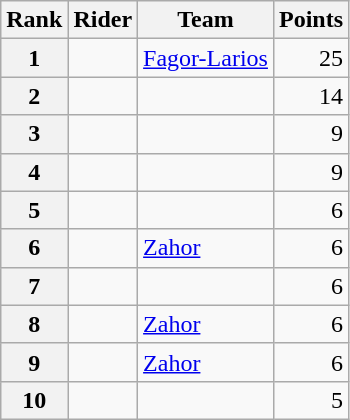<table class="wikitable">
<tr>
<th scope="col">Rank</th>
<th scope="col">Rider</th>
<th scope="col">Team</th>
<th scope="col">Points</th>
</tr>
<tr>
<th scope="row">1</th>
<td></td>
<td><a href='#'>Fagor-Larios</a></td>
<td style="text-align:right;">25</td>
</tr>
<tr>
<th scope="row">2</th>
<td></td>
<td></td>
<td style="text-align:right;">14</td>
</tr>
<tr>
<th scope="row">3</th>
<td></td>
<td></td>
<td style="text-align:right;">9</td>
</tr>
<tr>
<th scope="row">4</th>
<td></td>
<td></td>
<td style="text-align:right;">9</td>
</tr>
<tr>
<th scope="row">5</th>
<td></td>
<td></td>
<td style="text-align:right;">6</td>
</tr>
<tr>
<th scope="row">6</th>
<td></td>
<td><a href='#'>Zahor</a></td>
<td style="text-align:right;">6</td>
</tr>
<tr>
<th scope="row">7</th>
<td></td>
<td></td>
<td style="text-align:right;">6</td>
</tr>
<tr>
<th scope="row">8</th>
<td></td>
<td><a href='#'>Zahor</a></td>
<td style="text-align:right;">6</td>
</tr>
<tr>
<th scope="row">9</th>
<td></td>
<td><a href='#'>Zahor</a></td>
<td style="text-align:right;">6</td>
</tr>
<tr>
<th scope="row">10</th>
<td></td>
<td></td>
<td style="text-align:right;">5</td>
</tr>
</table>
